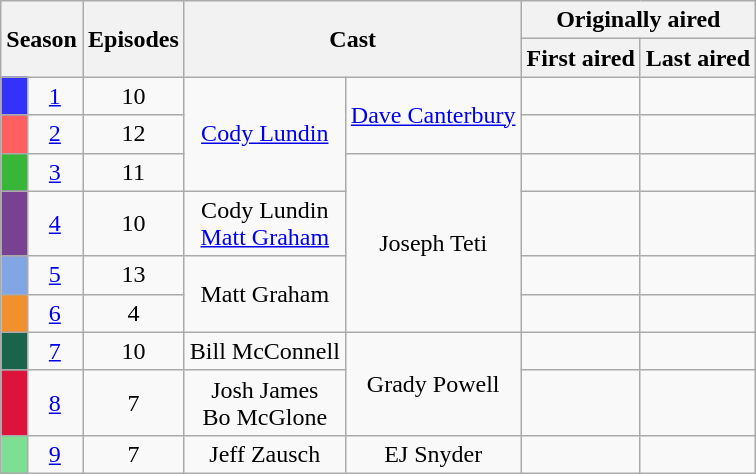<table class="wikitable plainrowheaders" style="text-align: center;">
<tr>
<th colspan="2" rowspan="2">Season</th>
<th rowspan="2">Episodes</th>
<th colspan="2" rowspan="2" colspan="2">Cast</th>
<th colspan="2">Originally aired</th>
</tr>
<tr>
<th scope="col">First aired</th>
<th scope="col">Last aired</th>
</tr>
<tr>
<td style="background: #3232F8;"></td>
<td scope="row" style="text-align:center;"><a href='#'>1</a></td>
<td>10</td>
<td rowspan="3"><a href='#'>Cody Lundin</a></td>
<td rowspan="2"><a href='#'>Dave Canterbury</a></td>
<td></td>
<td></td>
</tr>
<tr>
<td style="background: #FF5F5F;"></td>
<td scope="row" style="text-align:center;"><a href='#'>2</a></td>
<td>12</td>
<td></td>
<td></td>
</tr>
<tr>
<td style="background: #37B637;"></td>
<td scope="row" style="text-align:center;"><a href='#'>3</a></td>
<td>11</td>
<td rowspan="4">Joseph Teti</td>
<td></td>
<td></td>
</tr>
<tr>
<td style="background: #774292;"></td>
<td scope="row" style="text-align:center;"><a href='#'>4</a></td>
<td>10</td>
<td>Cody Lundin<br><a href='#'>Matt Graham</a></td>
<td></td>
<td></td>
</tr>
<tr>
<td style="background: #81a6e3;"></td>
<td scope="row" style="text-align:center;"><a href='#'>5</a></td>
<td>13</td>
<td rowspan="2">Matt Graham</td>
<td></td>
<td></td>
</tr>
<tr>
<td style="background: #F2902E;"></td>
<td scope="row" style="text-align:center;"><a href='#'>6</a></td>
<td>4</td>
<td></td>
<td></td>
</tr>
<tr>
<td style="background: #19644B;"></td>
<td scope="row" style="text-align:center;"><a href='#'>7</a></td>
<td>10</td>
<td>Bill McConnell</td>
<td rowspan="2">Grady Powell</td>
<td></td>
<td></td>
</tr>
<tr>
<td style="background: #DC143C;"></td>
<td scope="row" style="text-align:center;"><a href='#'>8</a></td>
<td>7</td>
<td>Josh James<br>Bo McGlone</td>
<td></td>
<td></td>
</tr>
<tr>
<td style="background: #7CDF91;"></td>
<td scope="row" style="text-align:center;"><a href='#'>9</a></td>
<td>7</td>
<td>Jeff Zausch</td>
<td>EJ Snyder</td>
<td></td>
<td></td>
</tr>
</table>
